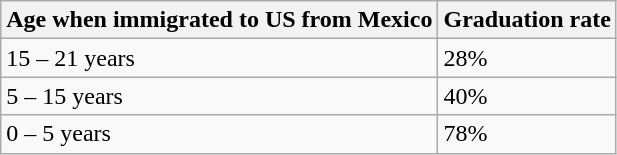<table class="wikitable">
<tr>
<th>Age when immigrated to US from Mexico</th>
<th>Graduation rate</th>
</tr>
<tr>
<td>15 – 21 years</td>
<td>28%</td>
</tr>
<tr>
<td>5 – 15 years</td>
<td>40%</td>
</tr>
<tr>
<td>0 – 5 years</td>
<td>78%</td>
</tr>
</table>
